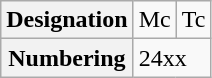<table class="wikitable">
<tr>
<th>Designation</th>
<td>Mc</td>
<td>Tc</td>
</tr>
<tr>
<th>Numbering</th>
<td colspan="2">24xx</td>
</tr>
</table>
